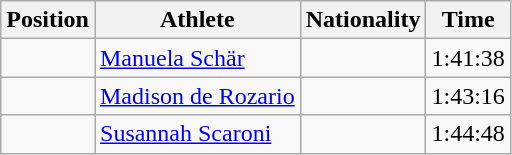<table class="wikitable sortable">
<tr>
<th>Position</th>
<th>Athlete</th>
<th>Nationality</th>
<th>Time</th>
</tr>
<tr>
<td align=center></td>
<td><a href='#'>Manuela Schär</a></td>
<td></td>
<td>1:41:38</td>
</tr>
<tr>
<td align=center></td>
<td><a href='#'>Madison de Rozario</a></td>
<td></td>
<td>1:43:16</td>
</tr>
<tr>
<td align=center></td>
<td><a href='#'>Susannah Scaroni</a></td>
<td></td>
<td>1:44:48</td>
</tr>
</table>
